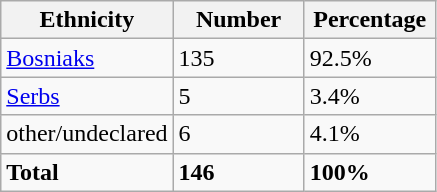<table class="wikitable">
<tr>
<th width="100px">Ethnicity</th>
<th width="80px">Number</th>
<th width="80px">Percentage</th>
</tr>
<tr>
<td><a href='#'>Bosniaks</a></td>
<td>135</td>
<td>92.5%</td>
</tr>
<tr>
<td><a href='#'>Serbs</a></td>
<td>5</td>
<td>3.4%</td>
</tr>
<tr>
<td>other/undeclared</td>
<td>6</td>
<td>4.1%</td>
</tr>
<tr>
<td><strong>Total</strong></td>
<td><strong>146</strong></td>
<td><strong>100%</strong></td>
</tr>
</table>
